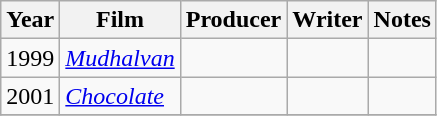<table class="wikitable sortable">
<tr>
<th>Year</th>
<th>Film</th>
<th>Producer</th>
<th>Writer</th>
<th>Notes</th>
</tr>
<tr>
<td>1999</td>
<td><em><a href='#'>Mudhalvan</a></em></td>
<td></td>
<td></td>
<td></td>
</tr>
<tr>
<td>2001</td>
<td><em><a href='#'>Chocolate</a></em></td>
<td></td>
<td></td>
<td></td>
</tr>
<tr>
</tr>
</table>
